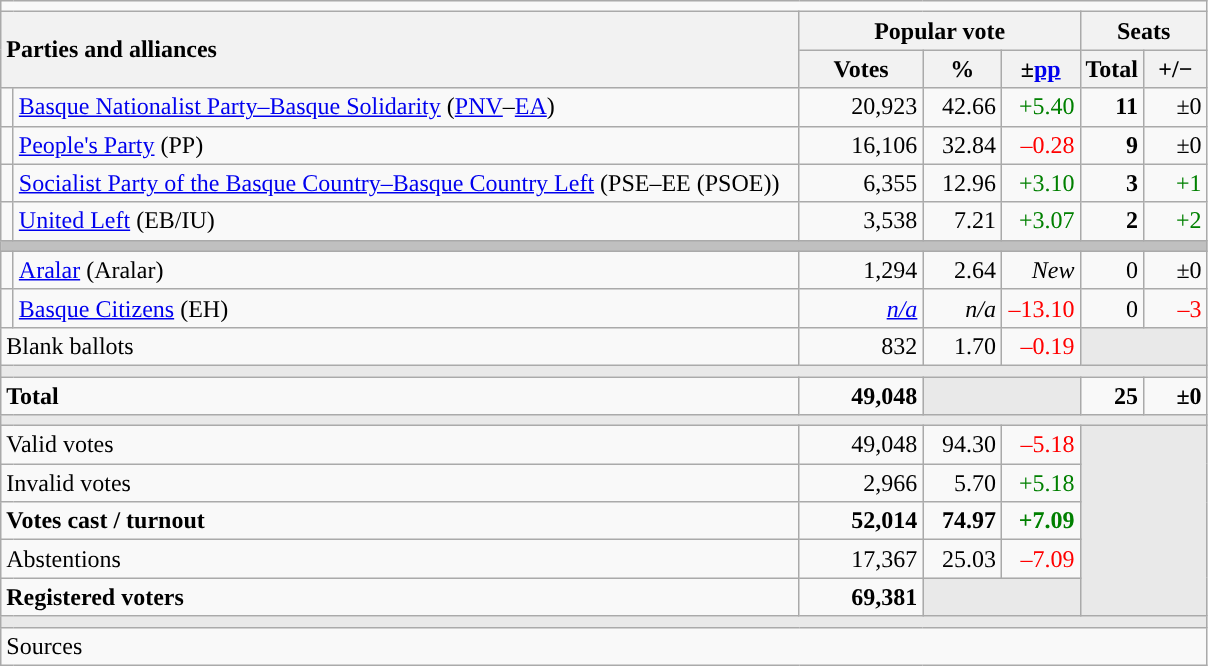<table class="wikitable" style="text-align:right;">
<tr>
<td colspan="7"></td>
</tr>
<tr>
<th style="text-align:left;" rowspan="2" colspan="2" width="525">Parties and alliances</th>
<th colspan="3">Popular vote</th>
<th colspan="2">Seats</th>
</tr>
<tr>
<th width="75">Votes</th>
<th width="45">%</th>
<th width="45">±<a href='#'>pp</a></th>
<th width="35">Total</th>
<th width="35">+/−</th>
</tr>
<tr>
<td width="1" style="color:inherit;background:"></td>
<td align="left"><a href='#'>Basque Nationalist Party–Basque Solidarity</a> (<a href='#'>PNV</a>–<a href='#'>EA</a>)</td>
<td>20,923</td>
<td>42.66</td>
<td style="color:green;">+5.40</td>
<td><strong>11</strong></td>
<td>±0</td>
</tr>
<tr>
<td style="color:inherit;background:"></td>
<td align="left"><a href='#'>People's Party</a> (PP)</td>
<td>16,106</td>
<td>32.84</td>
<td style="color:red;">–0.28</td>
<td><strong>9</strong></td>
<td>±0</td>
</tr>
<tr>
<td style="color:inherit;background:"></td>
<td align="left"><a href='#'>Socialist Party of the Basque Country–Basque Country Left</a> (PSE–EE (PSOE))</td>
<td>6,355</td>
<td>12.96</td>
<td style="color:green;">+3.10</td>
<td><strong>3</strong></td>
<td style="color:green;">+1</td>
</tr>
<tr>
<td style="color:inherit;background:"></td>
<td align="left"><a href='#'>United Left</a> (EB/IU)</td>
<td>3,538</td>
<td>7.21</td>
<td style="color:green;">+3.07</td>
<td><strong>2</strong></td>
<td style="color:green;">+2</td>
</tr>
<tr>
<td colspan="7" style="color:inherit;background:#C0C0C0"></td>
</tr>
<tr>
<td style="color:inherit;background:"></td>
<td align="left"><a href='#'>Aralar</a> (Aralar)</td>
<td>1,294</td>
<td>2.64</td>
<td><em>New</em></td>
<td>0</td>
<td>±0</td>
</tr>
<tr>
<td style="color:inherit;background:"></td>
<td align="left"><a href='#'>Basque Citizens</a> (EH)</td>
<td><em><a href='#'>n/a</a></em></td>
<td><em>n/a</em></td>
<td style="color:red;">–13.10</td>
<td>0</td>
<td style="color:red;">–3</td>
</tr>
<tr>
<td align="left" colspan="2">Blank ballots</td>
<td>832</td>
<td>1.70</td>
<td style="color:red;">–0.19</td>
<td style="color:inherit;background:#E9E9E9" colspan="2"></td>
</tr>
<tr>
<td colspan="7" style="color:inherit;background:#E9E9E9"></td>
</tr>
<tr style="font-weight:bold;">
<td align="left" colspan="2">Total</td>
<td>49,048</td>
<td bgcolor="#E9E9E9" colspan="2"></td>
<td>25</td>
<td>±0</td>
</tr>
<tr>
<td colspan="7" style="color:inherit;background:#E9E9E9"></td>
</tr>
<tr>
<td align="left" colspan="2">Valid votes</td>
<td>49,048</td>
<td>94.30</td>
<td style="color:red;">–5.18</td>
<td bgcolor="#E9E9E9" colspan="2" rowspan="5"></td>
</tr>
<tr>
<td align="left" colspan="2">Invalid votes</td>
<td>2,966</td>
<td>5.70</td>
<td style="color:green;">+5.18</td>
</tr>
<tr style="font-weight:bold;">
<td align="left" colspan="2">Votes cast / turnout</td>
<td>52,014</td>
<td>74.97</td>
<td style="color:green;">+7.09</td>
</tr>
<tr>
<td align="left" colspan="2">Abstentions</td>
<td>17,367</td>
<td>25.03</td>
<td style="color:red;">–7.09</td>
</tr>
<tr style="font-weight:bold;">
<td align="left" colspan="2">Registered voters</td>
<td>69,381</td>
<td bgcolor="#E9E9E9" colspan="2"></td>
</tr>
<tr>
<td colspan="7" style="color:inherit;background:#E9E9E9"></td>
</tr>
<tr>
<td align="left" colspan="7">Sources</td>
</tr>
</table>
